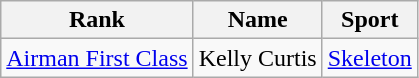<table class="wikitable sortable">
<tr>
<th>Rank</th>
<th>Name</th>
<th>Sport</th>
</tr>
<tr>
<td> <a href='#'>Airman First Class</a></td>
<td data-sort-value="Curtis Kelly">Kelly Curtis</td>
<td> <a href='#'>Skeleton</a></td>
</tr>
</table>
